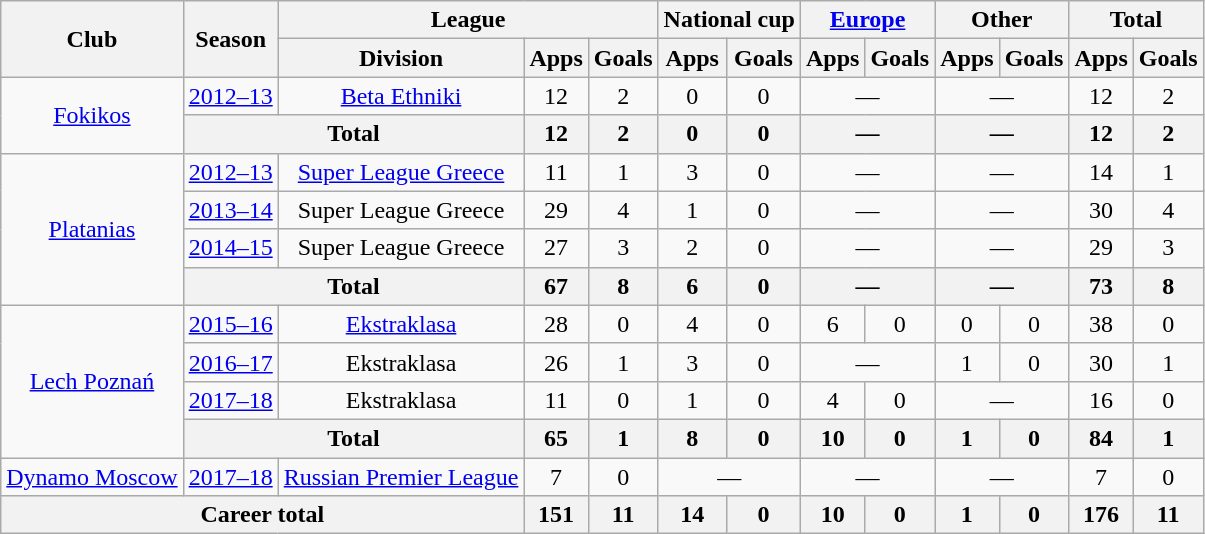<table class="wikitable" style="text-align: center;">
<tr>
<th rowspan="2">Club</th>
<th rowspan="2">Season</th>
<th colspan="3">League</th>
<th colspan="2">National cup</th>
<th colspan="2"><a href='#'>Europe</a></th>
<th colspan="2">Other</th>
<th colspan="2">Total</th>
</tr>
<tr>
<th>Division</th>
<th>Apps</th>
<th>Goals</th>
<th>Apps</th>
<th>Goals</th>
<th>Apps</th>
<th>Goals</th>
<th>Apps</th>
<th>Goals</th>
<th>Apps</th>
<th>Goals</th>
</tr>
<tr>
<td rowspan="2"><a href='#'>Fokikos</a></td>
<td><a href='#'>2012–13</a></td>
<td><a href='#'>Beta Ethniki</a></td>
<td>12</td>
<td>2</td>
<td>0</td>
<td>0</td>
<td colspan="2">—</td>
<td colspan="2">—</td>
<td>12</td>
<td>2</td>
</tr>
<tr>
<th colspan="2">Total</th>
<th>12</th>
<th>2</th>
<th>0</th>
<th>0</th>
<th colspan="2">—</th>
<th colspan="2">—</th>
<th>12</th>
<th>2</th>
</tr>
<tr>
<td rowspan="4"><a href='#'>Platanias</a></td>
<td><a href='#'>2012–13</a></td>
<td><a href='#'>Super League Greece</a></td>
<td>11</td>
<td>1</td>
<td>3</td>
<td>0</td>
<td colspan="2">—</td>
<td colspan="2">—</td>
<td>14</td>
<td>1</td>
</tr>
<tr>
<td><a href='#'>2013–14</a></td>
<td>Super League Greece</td>
<td>29</td>
<td>4</td>
<td>1</td>
<td>0</td>
<td colspan="2">—</td>
<td colspan="2">—</td>
<td>30</td>
<td>4</td>
</tr>
<tr>
<td><a href='#'>2014–15</a></td>
<td>Super League Greece</td>
<td>27</td>
<td>3</td>
<td>2</td>
<td>0</td>
<td colspan="2">—</td>
<td colspan="2">—</td>
<td>29</td>
<td>3</td>
</tr>
<tr>
<th colspan="2">Total</th>
<th>67</th>
<th>8</th>
<th>6</th>
<th>0</th>
<th colspan="2">—</th>
<th colspan="2">—</th>
<th>73</th>
<th>8</th>
</tr>
<tr>
<td rowspan="4"><a href='#'>Lech Poznań</a></td>
<td><a href='#'>2015–16</a></td>
<td><a href='#'>Ekstraklasa</a></td>
<td>28</td>
<td>0</td>
<td>4</td>
<td>0</td>
<td>6</td>
<td>0</td>
<td>0</td>
<td>0</td>
<td>38</td>
<td>0</td>
</tr>
<tr>
<td><a href='#'>2016–17</a></td>
<td>Ekstraklasa</td>
<td>26</td>
<td>1</td>
<td>3</td>
<td>0</td>
<td colspan="2">—</td>
<td>1</td>
<td>0</td>
<td>30</td>
<td>1</td>
</tr>
<tr>
<td><a href='#'>2017–18</a></td>
<td>Ekstraklasa</td>
<td>11</td>
<td>0</td>
<td>1</td>
<td>0</td>
<td>4</td>
<td>0</td>
<td colspan="2">—</td>
<td>16</td>
<td>0</td>
</tr>
<tr>
<th colspan="2">Total</th>
<th>65</th>
<th>1</th>
<th>8</th>
<th>0</th>
<th>10</th>
<th>0</th>
<th>1</th>
<th>0</th>
<th>84</th>
<th>1</th>
</tr>
<tr>
<td><a href='#'>Dynamo Moscow</a></td>
<td><a href='#'>2017–18</a></td>
<td><a href='#'>Russian Premier League</a></td>
<td>7</td>
<td>0</td>
<td colspan=2>—</td>
<td colspan=2>—</td>
<td colspan=2>—</td>
<td>7</td>
<td>0</td>
</tr>
<tr>
<th colspan="3">Career total</th>
<th>151</th>
<th>11</th>
<th>14</th>
<th>0</th>
<th>10</th>
<th>0</th>
<th>1</th>
<th>0</th>
<th>176</th>
<th>11</th>
</tr>
</table>
